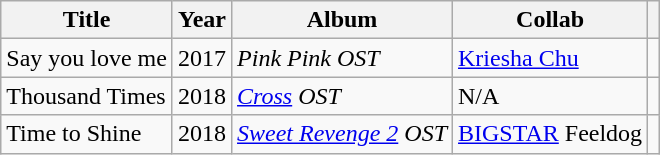<table class="wikitable">
<tr>
<th scope="col">Title</th>
<th scope="col">Year</th>
<th>Album</th>
<th>Collab</th>
<th scope="col" class="unsortable"></th>
</tr>
<tr>
<td>Say you love me </td>
<td>2017</td>
<td><em>Pink Pink OST</em></td>
<td><a href='#'>Kriesha Chu</a></td>
<td></td>
</tr>
<tr>
<td>Thousand Times</td>
<td>2018</td>
<td><em><a href='#'>Cross</a> OST</em></td>
<td>N/A</td>
<td></td>
</tr>
<tr>
<td>Time to Shine</td>
<td>2018</td>
<td><em><a href='#'>Sweet Revenge 2</a> OST</em></td>
<td><a href='#'>BIGSTAR</a> Feeldog</td>
<td></td>
</tr>
</table>
